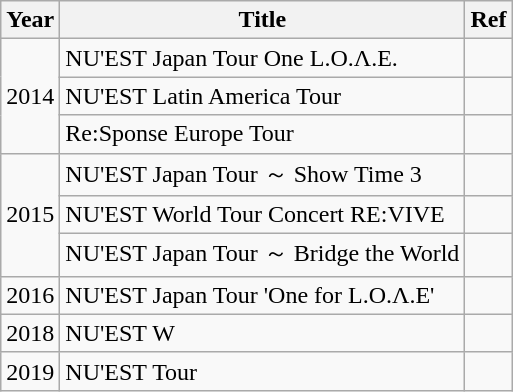<table class="wikitable">
<tr>
<th>Year</th>
<th>Title</th>
<th>Ref</th>
</tr>
<tr>
<td rowspan="3">2014</td>
<td>NU'EST Japan Tour One L.O.Λ.E.</td>
<td></td>
</tr>
<tr>
<td>NU'EST Latin America Tour</td>
<td></td>
</tr>
<tr>
<td>Re:Sponse Europe Tour</td>
<td></td>
</tr>
<tr>
<td rowspan="3">2015</td>
<td>NU'EST Japan Tour ～ Show Time 3</td>
<td></td>
</tr>
<tr>
<td>NU'EST World Tour Concert RE:VIVE</td>
<td></td>
</tr>
<tr>
<td>NU'EST Japan Tour ～ Bridge the World</td>
<td></td>
</tr>
<tr>
<td>2016</td>
<td>NU'EST Japan Tour 'One for L.O.Λ.E'</td>
<td></td>
</tr>
<tr>
<td>2018</td>
<td>NU'EST W <Double You></td>
<td></td>
</tr>
<tr>
<td>2019</td>
<td>NU'EST Tour <Segno></td>
<td></td>
</tr>
</table>
